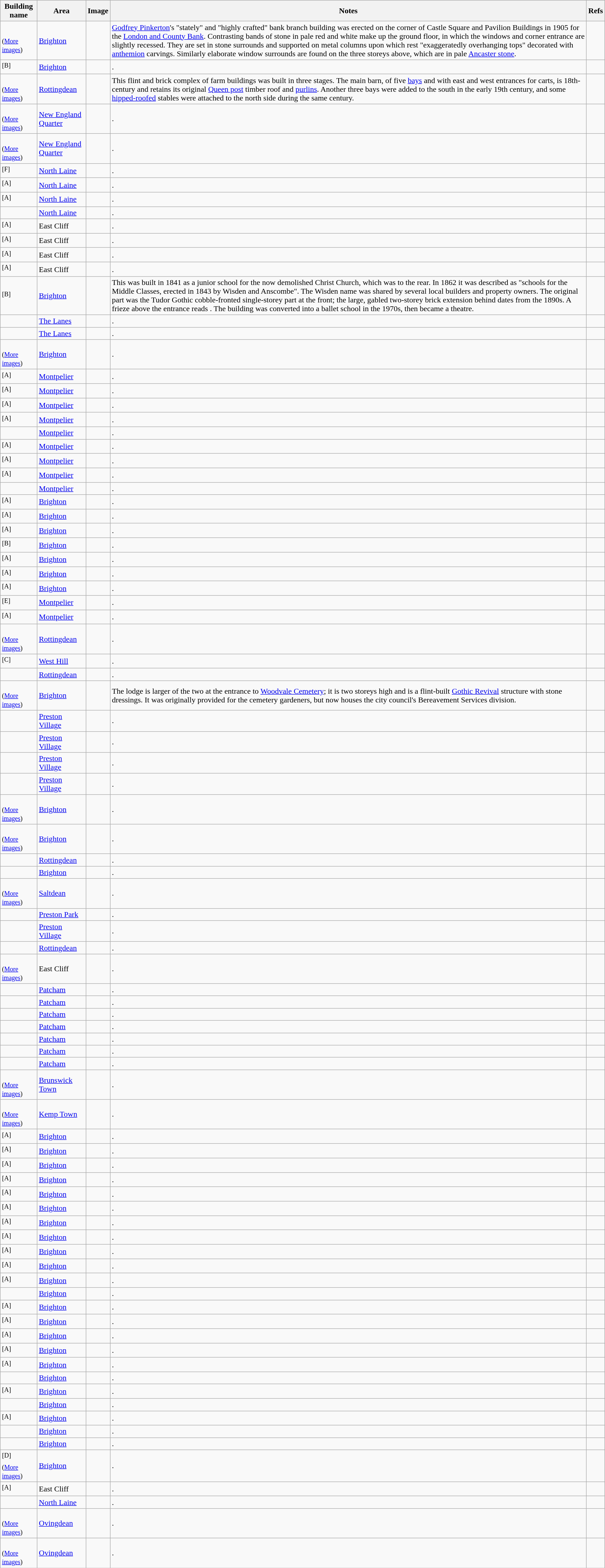<table class="wikitable sortable">
<tr>
<th>Building name</th>
<th>Area</th>
<th class="unsortable">Image</th>
<th class="unsortable">Notes</th>
<th class="unsortable">Refs</th>
</tr>
<tr>
<td><br><small>(<a href='#'>More images</a>)</small></td>
<td><a href='#'>Brighton</a><br></td>
<td></td>
<td><a href='#'>Godfrey Pinkerton</a>'s "stately" and "highly crafted" bank branch building was erected on the corner of Castle Square and Pavilion Buildings in 1905 for the <a href='#'>London and County Bank</a>.  Contrasting bands of stone in pale red and white make up the ground floor, in which the windows and corner entrance are slightly recessed.  They are set in stone surrounds and supported on metal columns upon which rest "exaggeratedly overhanging tops" decorated with <a href='#'>anthemion</a> carvings.  Similarly elaborate window surrounds are found on the three storeys above, which are in pale <a href='#'>Ancaster stone</a>.</td>
<td><br><br></td>
</tr>
<tr>
<td><sup>[B]</sup></td>
<td><a href='#'>Brighton</a><br></td>
<td></td>
<td>.</td>
<td></td>
</tr>
<tr>
<td><br><small>(<a href='#'>More images</a>)</small></td>
<td><a href='#'>Rottingdean</a><br></td>
<td></td>
<td>This flint and brick complex of farm buildings was built in three stages.  The main barn, of five <a href='#'>bays</a> and with east and west entrances for carts, is 18th-century and retains its original <a href='#'>Queen post</a> timber roof and <a href='#'>purlins</a>.  Another three bays were added to the south in the early 19th century, and some <a href='#'>hipped-roofed</a> stables were attached to the north side during the same century.</td>
<td></td>
</tr>
<tr>
<td><br><small>(<a href='#'>More images</a>)</small></td>
<td><a href='#'>New England Quarter</a><br></td>
<td></td>
<td>.</td>
<td></td>
</tr>
<tr>
<td><br><small>(<a href='#'>More images</a>)</small></td>
<td><a href='#'>New England Quarter</a><br></td>
<td></td>
<td>.</td>
<td></td>
</tr>
<tr>
<td><sup>[F]</sup></td>
<td><a href='#'>North Laine</a><br></td>
<td></td>
<td>.</td>
<td></td>
</tr>
<tr>
<td><sup>[A]</sup></td>
<td><a href='#'>North Laine</a><br></td>
<td></td>
<td>.</td>
<td></td>
</tr>
<tr>
<td><sup>[A]</sup></td>
<td><a href='#'>North Laine</a><br></td>
<td></td>
<td>.</td>
<td></td>
</tr>
<tr>
<td></td>
<td><a href='#'>North Laine</a><br></td>
<td></td>
<td>.</td>
<td></td>
</tr>
<tr>
<td><sup>[A]</sup></td>
<td>East Cliff<br></td>
<td></td>
<td>.</td>
<td></td>
</tr>
<tr>
<td><sup>[A]</sup></td>
<td>East Cliff<br></td>
<td></td>
<td>.</td>
<td></td>
</tr>
<tr>
<td><sup>[A]</sup></td>
<td>East Cliff<br></td>
<td></td>
<td>.</td>
<td></td>
</tr>
<tr>
<td><sup>[A]</sup></td>
<td>East Cliff<br></td>
<td></td>
<td>.</td>
<td></td>
</tr>
<tr>
<td><sup>[B]</sup></td>
<td><a href='#'>Brighton</a><br></td>
<td></td>
<td>This was built in 1841 as a junior school for the now demolished Christ Church, which was to the rear.  In 1862 it was described as "schools for the Middle Classes, erected in 1843  by Wisden and Anscombe".  The Wisden name was shared by several local builders and property owners.  The original part was the Tudor Gothic cobble-fronted single-storey part at the front; the large, gabled two-storey brick extension behind dates from the 1890s.  A frieze above the entrance reads .  The building was converted into a ballet school in the 1970s, then became a theatre.</td>
<td><br></td>
</tr>
<tr>
<td></td>
<td><a href='#'>The Lanes</a><br></td>
<td></td>
<td>.</td>
<td></td>
</tr>
<tr>
<td></td>
<td><a href='#'>The Lanes</a><br></td>
<td></td>
<td>.</td>
<td></td>
</tr>
<tr>
<td><br><small>(<a href='#'>More images</a>)</small></td>
<td><a href='#'>Brighton</a><br></td>
<td></td>
<td>.</td>
<td></td>
</tr>
<tr>
<td><sup>[A]</sup></td>
<td><a href='#'>Montpelier</a><br></td>
<td></td>
<td>.</td>
<td></td>
</tr>
<tr>
<td><sup>[A]</sup></td>
<td><a href='#'>Montpelier</a><br></td>
<td></td>
<td>.</td>
<td></td>
</tr>
<tr>
<td><sup>[A]</sup></td>
<td><a href='#'>Montpelier</a><br></td>
<td></td>
<td>.</td>
<td></td>
</tr>
<tr>
<td><sup>[A]</sup></td>
<td><a href='#'>Montpelier</a><br></td>
<td></td>
<td>.</td>
<td></td>
</tr>
<tr>
<td></td>
<td><a href='#'>Montpelier</a><br></td>
<td></td>
<td>.</td>
<td></td>
</tr>
<tr>
<td><sup>[A]</sup></td>
<td><a href='#'>Montpelier</a><br></td>
<td></td>
<td>.</td>
<td></td>
</tr>
<tr>
<td><sup>[A]</sup></td>
<td><a href='#'>Montpelier</a><br></td>
<td></td>
<td>.</td>
<td></td>
</tr>
<tr>
<td><sup>[A]</sup></td>
<td><a href='#'>Montpelier</a><br></td>
<td></td>
<td>.</td>
<td></td>
</tr>
<tr>
<td></td>
<td><a href='#'>Montpelier</a><br></td>
<td></td>
<td>.</td>
<td></td>
</tr>
<tr>
<td><sup>[A]</sup></td>
<td><a href='#'>Brighton</a><br></td>
<td></td>
<td>.</td>
<td></td>
</tr>
<tr>
<td><sup>[A]</sup></td>
<td><a href='#'>Brighton</a><br></td>
<td></td>
<td>.</td>
<td></td>
</tr>
<tr>
<td><sup>[A]</sup></td>
<td><a href='#'>Brighton</a><br></td>
<td></td>
<td>.</td>
<td></td>
</tr>
<tr>
<td><sup>[B]</sup></td>
<td><a href='#'>Brighton</a><br></td>
<td></td>
<td>.</td>
<td></td>
</tr>
<tr>
<td><sup>[A]</sup></td>
<td><a href='#'>Brighton</a><br></td>
<td></td>
<td>.</td>
<td></td>
</tr>
<tr>
<td><sup>[A]</sup></td>
<td><a href='#'>Brighton</a><br></td>
<td></td>
<td>.</td>
<td></td>
</tr>
<tr>
<td><sup>[A]</sup></td>
<td><a href='#'>Brighton</a><br></td>
<td></td>
<td>.</td>
<td></td>
</tr>
<tr>
<td><sup>[E]</sup></td>
<td><a href='#'>Montpelier</a><br></td>
<td></td>
<td>.</td>
<td></td>
</tr>
<tr>
<td><sup>[A]</sup></td>
<td><a href='#'>Montpelier</a><br></td>
<td></td>
<td>.</td>
<td></td>
</tr>
<tr>
<td><br><small>(<a href='#'>More images</a>)</small></td>
<td><a href='#'>Rottingdean</a><br></td>
<td></td>
<td>.</td>
<td></td>
</tr>
<tr>
<td><sup>[C]</sup></td>
<td><a href='#'>West Hill</a><br></td>
<td></td>
<td>.</td>
<td></td>
</tr>
<tr>
<td></td>
<td><a href='#'>Rottingdean</a><br></td>
<td></td>
<td>.</td>
<td></td>
</tr>
<tr>
<td><br><small>(<a href='#'>More images</a>)</small></td>
<td><a href='#'>Brighton</a><br></td>
<td></td>
<td>The lodge is larger of the two at the entrance to <a href='#'>Woodvale Cemetery</a>; it is two storeys high and is a flint-built <a href='#'>Gothic Revival</a> structure with stone dressings.  It was originally provided for the cemetery gardeners, but now houses the city council's Bereavement Services division.</td>
<td><br></td>
</tr>
<tr>
<td></td>
<td><a href='#'>Preston Village</a><br></td>
<td></td>
<td>.</td>
<td></td>
</tr>
<tr>
<td></td>
<td><a href='#'>Preston Village</a><br></td>
<td></td>
<td>.</td>
<td></td>
</tr>
<tr>
<td></td>
<td><a href='#'>Preston Village</a><br></td>
<td></td>
<td>.</td>
<td></td>
</tr>
<tr>
<td></td>
<td><a href='#'>Preston Village</a><br></td>
<td></td>
<td>.</td>
<td></td>
</tr>
<tr>
<td><br><small>(<a href='#'>More images</a>)</small></td>
<td><a href='#'>Brighton</a><br></td>
<td></td>
<td>.</td>
<td></td>
</tr>
<tr>
<td><br><small>(<a href='#'>More images</a>)</small></td>
<td><a href='#'>Brighton</a><br></td>
<td></td>
<td>.</td>
<td></td>
</tr>
<tr>
<td></td>
<td><a href='#'>Rottingdean</a><br></td>
<td></td>
<td>.</td>
<td></td>
</tr>
<tr>
<td></td>
<td><a href='#'>Brighton</a><br></td>
<td></td>
<td>.</td>
<td></td>
</tr>
<tr>
<td><br><small>(<a href='#'>More images</a>)</small></td>
<td><a href='#'>Saltdean</a><br></td>
<td></td>
<td>.</td>
<td></td>
</tr>
<tr>
<td></td>
<td><a href='#'>Preston Park</a><br></td>
<td></td>
<td>.</td>
<td></td>
</tr>
<tr>
<td></td>
<td><a href='#'>Preston Village</a><br></td>
<td></td>
<td>.</td>
<td></td>
</tr>
<tr>
<td></td>
<td><a href='#'>Rottingdean</a><br></td>
<td></td>
<td>.</td>
<td></td>
</tr>
<tr>
<td><br><small>(<a href='#'>More images</a>)</small></td>
<td>East Cliff<br></td>
<td></td>
<td>.</td>
<td></td>
</tr>
<tr>
<td></td>
<td><a href='#'>Patcham</a><br></td>
<td></td>
<td>.</td>
<td></td>
</tr>
<tr>
<td></td>
<td><a href='#'>Patcham</a><br></td>
<td></td>
<td>.</td>
<td></td>
</tr>
<tr>
<td></td>
<td><a href='#'>Patcham</a><br></td>
<td></td>
<td>.</td>
<td></td>
</tr>
<tr>
<td></td>
<td><a href='#'>Patcham</a><br></td>
<td></td>
<td>.</td>
<td></td>
</tr>
<tr>
<td></td>
<td><a href='#'>Patcham</a><br></td>
<td></td>
<td>.</td>
<td></td>
</tr>
<tr>
<td></td>
<td><a href='#'>Patcham</a><br></td>
<td></td>
<td>.</td>
<td></td>
</tr>
<tr>
<td></td>
<td><a href='#'>Patcham</a><br></td>
<td></td>
<td>.</td>
<td></td>
</tr>
<tr>
<td><br><small>(<a href='#'>More images</a>)</small></td>
<td><a href='#'>Brunswick Town</a><br></td>
<td></td>
<td>.</td>
<td><br></td>
</tr>
<tr>
<td><br><small>(<a href='#'>More images</a>)</small></td>
<td><a href='#'>Kemp Town</a><br></td>
<td></td>
<td>.</td>
<td></td>
</tr>
<tr>
<td><sup>[A]</sup></td>
<td><a href='#'>Brighton</a><br></td>
<td></td>
<td>.</td>
<td></td>
</tr>
<tr>
<td><sup>[A]</sup></td>
<td><a href='#'>Brighton</a><br></td>
<td></td>
<td>.</td>
<td></td>
</tr>
<tr>
<td><sup>[A]</sup></td>
<td><a href='#'>Brighton</a><br></td>
<td></td>
<td>.</td>
<td></td>
</tr>
<tr>
<td><sup>[A]</sup></td>
<td><a href='#'>Brighton</a><br></td>
<td></td>
<td>.</td>
<td></td>
</tr>
<tr>
<td><sup>[A]</sup></td>
<td><a href='#'>Brighton</a><br></td>
<td></td>
<td>.</td>
<td></td>
</tr>
<tr>
<td><sup>[A]</sup></td>
<td><a href='#'>Brighton</a><br></td>
<td></td>
<td>.</td>
<td></td>
</tr>
<tr>
<td><sup>[A]</sup></td>
<td><a href='#'>Brighton</a><br></td>
<td></td>
<td>.</td>
<td></td>
</tr>
<tr>
<td><sup>[A]</sup></td>
<td><a href='#'>Brighton</a><br></td>
<td></td>
<td>.</td>
<td></td>
</tr>
<tr>
<td><sup>[A]</sup></td>
<td><a href='#'>Brighton</a><br></td>
<td></td>
<td>.</td>
<td></td>
</tr>
<tr>
<td><sup>[A]</sup></td>
<td><a href='#'>Brighton</a><br></td>
<td></td>
<td>.</td>
<td></td>
</tr>
<tr>
<td><sup>[A]</sup></td>
<td><a href='#'>Brighton</a><br></td>
<td></td>
<td>.</td>
<td></td>
</tr>
<tr>
<td></td>
<td><a href='#'>Brighton</a><br></td>
<td></td>
<td>.</td>
<td></td>
</tr>
<tr>
<td><sup>[A]</sup></td>
<td><a href='#'>Brighton</a><br></td>
<td></td>
<td>.</td>
<td></td>
</tr>
<tr>
<td><sup>[A]</sup></td>
<td><a href='#'>Brighton</a><br></td>
<td></td>
<td>.</td>
<td></td>
</tr>
<tr>
<td><sup>[A]</sup></td>
<td><a href='#'>Brighton</a><br></td>
<td></td>
<td>.</td>
<td></td>
</tr>
<tr>
<td><sup>[A]</sup></td>
<td><a href='#'>Brighton</a><br></td>
<td></td>
<td>.</td>
<td></td>
</tr>
<tr>
<td><sup>[A]</sup></td>
<td><a href='#'>Brighton</a><br></td>
<td></td>
<td>.</td>
<td></td>
</tr>
<tr>
<td></td>
<td><a href='#'>Brighton</a><br></td>
<td></td>
<td>.</td>
<td></td>
</tr>
<tr>
<td><sup>[A]</sup></td>
<td><a href='#'>Brighton</a><br></td>
<td></td>
<td>.</td>
<td></td>
</tr>
<tr>
<td></td>
<td><a href='#'>Brighton</a><br></td>
<td></td>
<td>.</td>
<td></td>
</tr>
<tr>
<td><sup>[A]</sup></td>
<td><a href='#'>Brighton</a><br></td>
<td></td>
<td>.</td>
<td></td>
</tr>
<tr>
<td></td>
<td><a href='#'>Brighton</a><br></td>
<td></td>
<td>.</td>
<td></td>
</tr>
<tr>
<td></td>
<td><a href='#'>Brighton</a><br></td>
<td></td>
<td>.</td>
<td></td>
</tr>
<tr>
<td><sup>[D]</sup><br><small>(<a href='#'>More images</a>)</small></td>
<td><a href='#'>Brighton</a><br></td>
<td></td>
<td>.</td>
<td></td>
</tr>
<tr>
<td><sup>[A]</sup></td>
<td>East Cliff<br></td>
<td></td>
<td>.</td>
<td></td>
</tr>
<tr>
<td></td>
<td><a href='#'>North Laine</a><br></td>
<td></td>
<td>.</td>
<td></td>
</tr>
<tr>
<td><br><small>(<a href='#'>More images</a>)</small></td>
<td><a href='#'>Ovingdean</a><br></td>
<td></td>
<td>.</td>
<td></td>
</tr>
<tr>
<td><br><small>(<a href='#'>More images</a>)</small></td>
<td><a href='#'>Ovingdean</a><br></td>
<td></td>
<td>.</td>
<td></td>
</tr>
</table>
